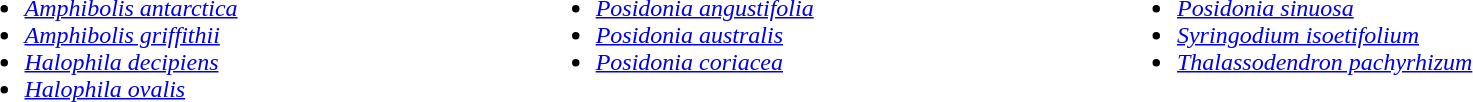<table style="width:100%;">
<tr valign="top">
<td><br><ul><li><em><a href='#'>Amphibolis antarctica</a></em></li><li><em><a href='#'>Amphibolis griffithii</a></em></li><li><em><a href='#'>Halophila decipiens</a></em></li><li><em><a href='#'>Halophila ovalis</a></em></li></ul></td>
<td><br><ul><li><em><a href='#'>Posidonia angustifolia</a></em></li><li><em><a href='#'>Posidonia australis</a></em></li><li><em><a href='#'>Posidonia coriacea</a></em></li></ul></td>
<td><br><ul><li><em><a href='#'>Posidonia sinuosa</a></em></li><li><em><a href='#'>Syringodium isoetifolium</a></em></li><li><em><a href='#'>Thalassodendron pachyrhizum</a></em></li></ul></td>
</tr>
</table>
